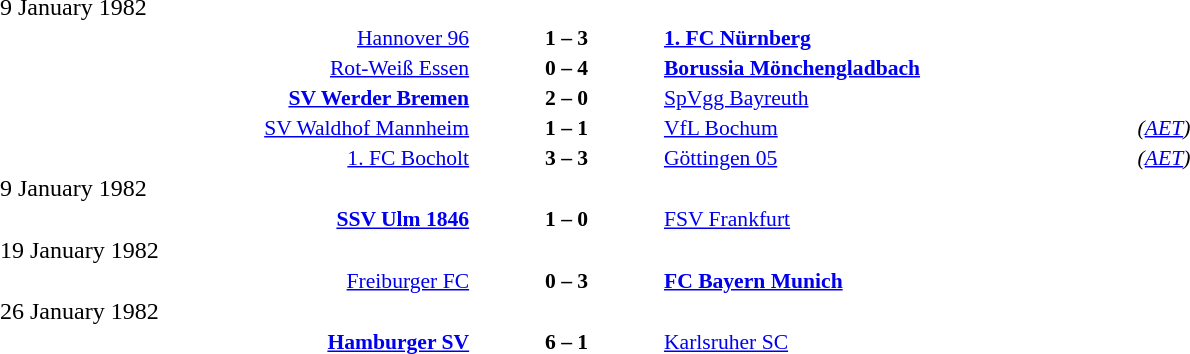<table width=100% cellspacing=1>
<tr>
<th width=25%></th>
<th width=10%></th>
<th width=25%></th>
<th></th>
</tr>
<tr>
<td>9 January 1982</td>
</tr>
<tr style=font-size:90%>
<td align=right><a href='#'>Hannover 96</a></td>
<td align=center><strong>1 – 3</strong></td>
<td><strong><a href='#'>1. FC Nürnberg</a></strong></td>
</tr>
<tr style=font-size:90%>
<td align=right><a href='#'>Rot-Weiß Essen</a></td>
<td align=center><strong>0 – 4</strong></td>
<td><strong><a href='#'>Borussia Mönchengladbach</a></strong></td>
</tr>
<tr style=font-size:90%>
<td align=right><strong><a href='#'>SV Werder Bremen</a></strong></td>
<td align=center><strong>2 – 0</strong></td>
<td><a href='#'>SpVgg Bayreuth</a></td>
</tr>
<tr style=font-size:90%>
<td align=right><a href='#'>SV Waldhof Mannheim</a></td>
<td align=center><strong>1 – 1</strong></td>
<td><a href='#'>VfL Bochum</a></td>
<td><em>(<a href='#'>AET</a>)</em></td>
</tr>
<tr style=font-size:90%>
<td align=right><a href='#'>1. FC Bocholt</a></td>
<td align=center><strong>3 – 3</strong></td>
<td><a href='#'>Göttingen 05</a></td>
<td><em>(<a href='#'>AET</a>)</em></td>
</tr>
<tr>
<td>9 January 1982</td>
</tr>
<tr style=font-size:90%>
<td align=right><strong><a href='#'>SSV Ulm 1846</a></strong></td>
<td align=center><strong>1 – 0</strong></td>
<td><a href='#'>FSV Frankfurt</a></td>
</tr>
<tr>
<td>19 January 1982</td>
</tr>
<tr style=font-size:90%>
<td align=right><a href='#'>Freiburger FC</a></td>
<td align=center><strong>0 – 3</strong></td>
<td><strong><a href='#'>FC Bayern Munich</a></strong></td>
</tr>
<tr>
<td>26 January 1982</td>
</tr>
<tr style=font-size:90%>
<td align=right><strong><a href='#'>Hamburger SV</a></strong></td>
<td align=center><strong>6 – 1</strong></td>
<td><a href='#'>Karlsruher SC</a></td>
</tr>
</table>
